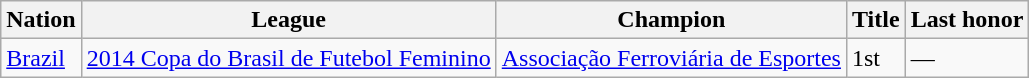<table class="wikitable sortable">
<tr>
<th>Nation</th>
<th>League</th>
<th>Champion</th>
<th>Title</th>
<th>Last honor</th>
</tr>
<tr>
<td> <a href='#'>Brazil</a></td>
<td><a href='#'>2014 Copa do Brasil de Futebol Feminino</a></td>
<td><a href='#'>Associação Ferroviária de Esportes</a></td>
<td>1st</td>
<td>—</td>
</tr>
</table>
